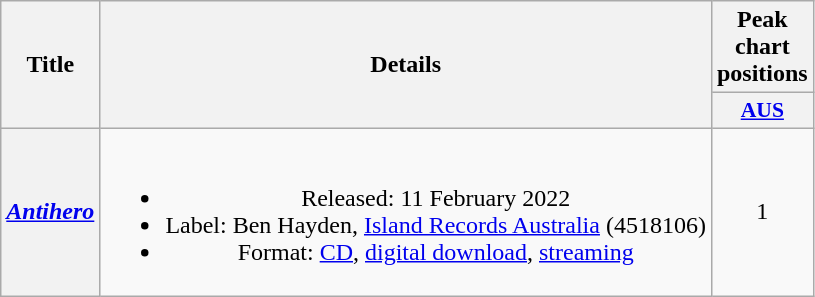<table class="wikitable plainrowheaders" style="text-align:center;">
<tr>
<th scope="col" rowspan="2">Title</th>
<th scope="col" rowspan="2">Details</th>
<th scope="col" colspan="1">Peak chart positions</th>
</tr>
<tr>
<th scope="col" style="width:2.2em;font-size:90%;"><a href='#'>AUS</a><br></th>
</tr>
<tr>
<th scope="row"><em><a href='#'>Antihero</a></em></th>
<td><br><ul><li>Released: 11 February 2022</li><li>Label: Ben Hayden, <a href='#'>Island Records Australia</a> (4518106)</li><li>Format: <a href='#'>CD</a>, <a href='#'>digital download</a>, <a href='#'>streaming</a></li></ul></td>
<td>1</td>
</tr>
</table>
